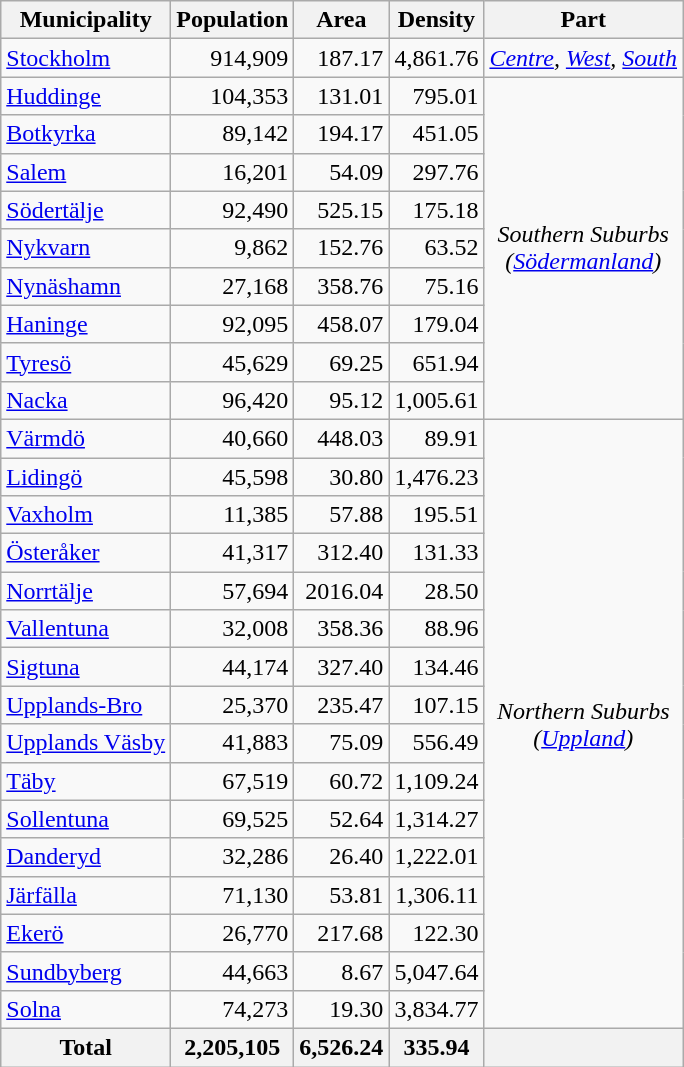<table class="sortable wikitable" style="text-align:right">
<tr>
<th class=unsortable>Municipality</th>
<th>Population</th>
<th>Area</th>
<th>Density</th>
<th class=unsortable>Part</th>
</tr>
<tr>
<td align=left><a href='#'>Stockholm</a></td>
<td>914,909</td>
<td>187.17</td>
<td>4,861.76</td>
<td align=center><em><a href='#'>Centre</a>, <a href='#'>West</a>, <a href='#'>South</a></em></td>
</tr>
<tr>
<td align=left><a href='#'>Huddinge</a></td>
<td>104,353</td>
<td>131.01</td>
<td>795.01</td>
<td align=center rowspan=9><em>Southern Suburbs<br>(<a href='#'>Södermanland</a>)</em></td>
</tr>
<tr>
<td align=left><a href='#'>Botkyrka</a></td>
<td>89,142</td>
<td>194.17</td>
<td>451.05</td>
</tr>
<tr>
<td align=left><a href='#'>Salem</a></td>
<td>16,201</td>
<td>54.09</td>
<td>297.76</td>
</tr>
<tr>
<td align=left><a href='#'>Södertälje</a></td>
<td>92,490</td>
<td>525.15</td>
<td>175.18</td>
</tr>
<tr>
<td align=left><a href='#'>Nykvarn</a></td>
<td>9,862</td>
<td>152.76</td>
<td>63.52</td>
</tr>
<tr>
<td align=left><a href='#'>Nynäshamn</a></td>
<td>27,168</td>
<td>358.76</td>
<td>75.16</td>
</tr>
<tr>
<td align=left><a href='#'>Haninge</a></td>
<td>92,095</td>
<td>458.07</td>
<td>179.04</td>
</tr>
<tr>
<td align=left><a href='#'>Tyresö</a></td>
<td>45,629</td>
<td>69.25</td>
<td>651.94</td>
</tr>
<tr>
<td align=left><a href='#'>Nacka</a></td>
<td>96,420</td>
<td>95.12</td>
<td>1,005.61</td>
</tr>
<tr>
<td align=left><a href='#'>Värmdö</a></td>
<td>40,660</td>
<td>448.03</td>
<td>89.91</td>
<td align=center rowspan=16><em>Northern Suburbs<br>(<a href='#'>Uppland</a>)</em></td>
</tr>
<tr>
<td align=left><a href='#'>Lidingö</a></td>
<td>45,598</td>
<td>30.80</td>
<td>1,476.23</td>
</tr>
<tr>
<td align=left><a href='#'>Vaxholm</a></td>
<td>11,385</td>
<td>57.88</td>
<td>195.51</td>
</tr>
<tr>
<td align=left><a href='#'>Österåker</a></td>
<td>41,317</td>
<td>312.40</td>
<td>131.33</td>
</tr>
<tr>
<td align=left><a href='#'>Norrtälje</a></td>
<td>57,694</td>
<td>2016.04</td>
<td>28.50</td>
</tr>
<tr>
<td align=left><a href='#'>Vallentuna</a></td>
<td>32,008</td>
<td>358.36</td>
<td>88.96</td>
</tr>
<tr>
<td align=left><a href='#'>Sigtuna</a></td>
<td>44,174</td>
<td>327.40</td>
<td>134.46</td>
</tr>
<tr>
<td align=left><a href='#'>Upplands-Bro</a></td>
<td>25,370</td>
<td>235.47</td>
<td>107.15</td>
</tr>
<tr>
<td align=left><a href='#'>Upplands Väsby</a></td>
<td>41,883</td>
<td>75.09</td>
<td>556.49</td>
</tr>
<tr>
<td align=left><a href='#'>Täby</a></td>
<td>67,519</td>
<td>60.72</td>
<td>1,109.24</td>
</tr>
<tr>
<td align=left><a href='#'>Sollentuna</a></td>
<td>69,525</td>
<td>52.64</td>
<td>1,314.27</td>
</tr>
<tr>
<td align=left><a href='#'>Danderyd</a></td>
<td>32,286</td>
<td>26.40</td>
<td>1,222.01</td>
</tr>
<tr>
<td align=left><a href='#'>Järfälla</a></td>
<td>71,130</td>
<td>53.81</td>
<td>1,306.11</td>
</tr>
<tr>
<td align=left><a href='#'>Ekerö</a></td>
<td>26,770</td>
<td>217.68</td>
<td>122.30</td>
</tr>
<tr>
<td align=left><a href='#'>Sundbyberg</a></td>
<td>44,663</td>
<td>8.67</td>
<td>5,047.64</td>
</tr>
<tr>
<td align=left><a href='#'>Solna</a></td>
<td>74,273</td>
<td>19.30</td>
<td>3,834.77</td>
</tr>
<tr>
<th>Total</th>
<th>2,205,105</th>
<th>6,526.24</th>
<th>335.94</th>
<th></th>
</tr>
</table>
